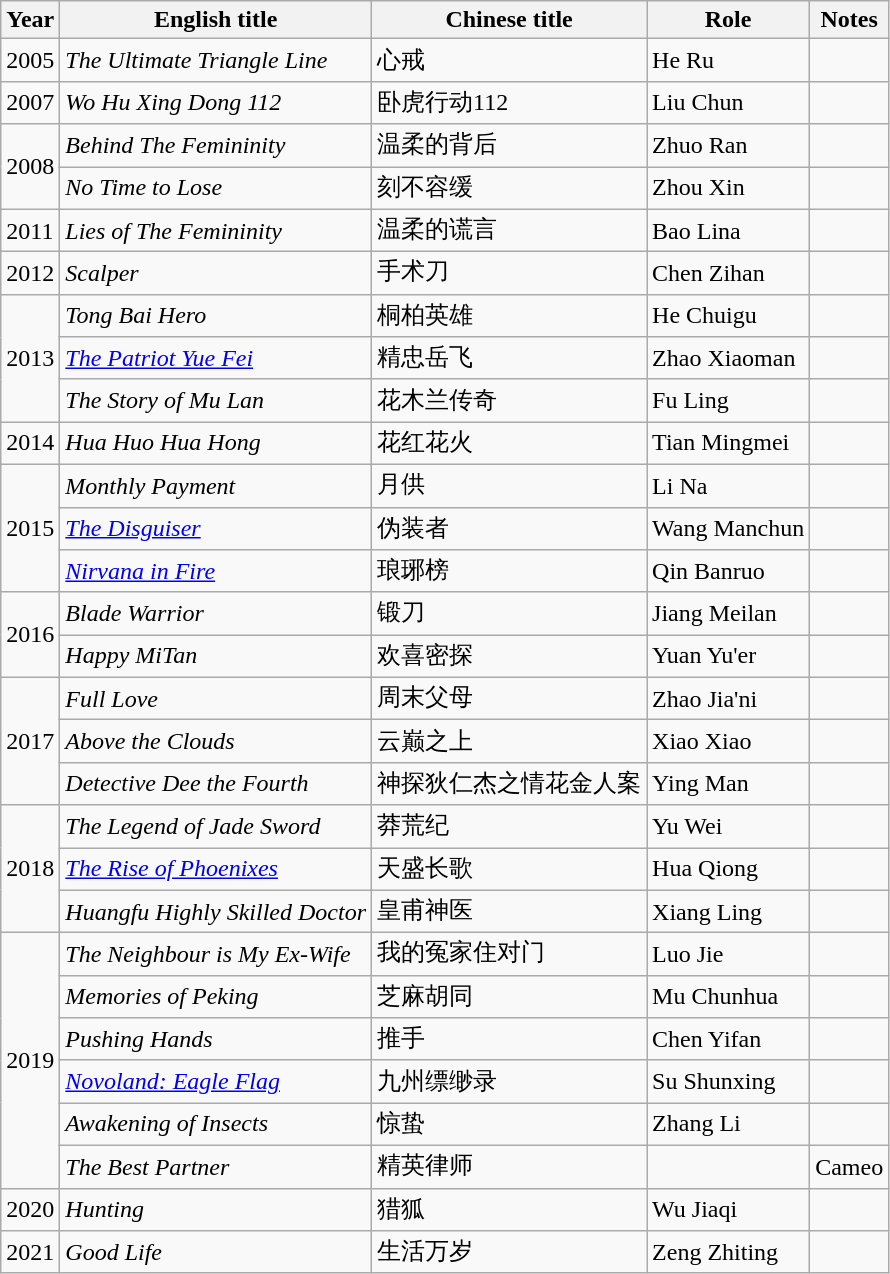<table class="wikitable">
<tr>
<th>Year</th>
<th>English title</th>
<th>Chinese title</th>
<th>Role</th>
<th>Notes</th>
</tr>
<tr>
<td>2005</td>
<td><em>The Ultimate Triangle Line</em></td>
<td>心戒</td>
<td>He Ru</td>
<td></td>
</tr>
<tr>
<td>2007</td>
<td><em>Wo Hu Xing Dong 112</em></td>
<td>卧虎行动112</td>
<td>Liu Chun</td>
<td></td>
</tr>
<tr>
<td rowspan=2>2008</td>
<td><em>Behind The Femininity</em></td>
<td>温柔的背后</td>
<td>Zhuo Ran</td>
<td></td>
</tr>
<tr>
<td><em>No Time to Lose</em></td>
<td>刻不容缓</td>
<td>Zhou Xin</td>
<td></td>
</tr>
<tr>
<td>2011</td>
<td><em>Lies of The Femininity</em></td>
<td>温柔的谎言</td>
<td>Bao Lina</td>
<td></td>
</tr>
<tr>
<td>2012</td>
<td><em>Scalper </em></td>
<td>手术刀</td>
<td>Chen Zihan</td>
<td></td>
</tr>
<tr>
<td rowspan=3>2013</td>
<td><em>Tong Bai Hero</em></td>
<td>桐柏英雄</td>
<td>He Chuigu</td>
<td></td>
</tr>
<tr>
<td><em><a href='#'>The Patriot Yue Fei</a></em></td>
<td>精忠岳飞</td>
<td>Zhao Xiaoman</td>
<td></td>
</tr>
<tr>
<td><em>The Story of Mu Lan</em></td>
<td>花木兰传奇</td>
<td>Fu Ling</td>
<td></td>
</tr>
<tr>
<td>2014</td>
<td><em>Hua Huo Hua Hong</em></td>
<td>花红花火</td>
<td>Tian Mingmei</td>
<td></td>
</tr>
<tr>
<td rowspan=3>2015</td>
<td><em>Monthly Payment</em></td>
<td>月供</td>
<td>Li Na</td>
<td></td>
</tr>
<tr>
<td><em><a href='#'>The Disguiser</a></em></td>
<td>伪装者</td>
<td>Wang Manchun</td>
<td></td>
</tr>
<tr>
<td><em><a href='#'>Nirvana in Fire</a></em></td>
<td>琅琊榜</td>
<td>Qin Banruo</td>
<td></td>
</tr>
<tr>
<td rowspan=2>2016</td>
<td><em>Blade Warrior</em></td>
<td>锻刀</td>
<td>Jiang Meilan</td>
<td></td>
</tr>
<tr>
<td><em>Happy MiTan</em></td>
<td>欢喜密探</td>
<td>Yuan Yu'er</td>
<td></td>
</tr>
<tr>
<td rowspan=3>2017</td>
<td><em>Full Love</em></td>
<td>周末父母</td>
<td>Zhao Jia'ni</td>
<td></td>
</tr>
<tr>
<td><em>Above the Clouds</em></td>
<td>云巅之上</td>
<td>Xiao Xiao</td>
<td></td>
</tr>
<tr>
<td><em>Detective Dee the Fourth</em></td>
<td>神探狄仁杰之情花金人案</td>
<td>Ying Man</td>
<td></td>
</tr>
<tr>
<td rowspan=3>2018</td>
<td><em>The Legend of Jade Sword</em></td>
<td>莽荒纪</td>
<td>Yu Wei</td>
<td></td>
</tr>
<tr>
<td><em><a href='#'>The Rise of Phoenixes</a></em></td>
<td>天盛长歌</td>
<td>Hua Qiong</td>
<td></td>
</tr>
<tr>
<td><em>Huangfu Highly Skilled Doctor</em></td>
<td>皇甫神医</td>
<td>Xiang Ling</td>
<td></td>
</tr>
<tr>
<td rowspan=6>2019</td>
<td><em>The Neighbour is My Ex-Wife</em></td>
<td>我的冤家住对门</td>
<td>Luo Jie</td>
<td></td>
</tr>
<tr>
<td><em>Memories of Peking</em></td>
<td>芝麻胡同</td>
<td>Mu Chunhua</td>
<td></td>
</tr>
<tr>
<td><em>Pushing Hands</em></td>
<td>推手</td>
<td>Chen Yifan</td>
<td></td>
</tr>
<tr>
<td><em><a href='#'>Novoland: Eagle Flag</a></em></td>
<td>九州缥缈录</td>
<td>Su Shunxing</td>
<td></td>
</tr>
<tr>
<td><em>Awakening of Insects</em></td>
<td>惊蛰</td>
<td>Zhang Li</td>
<td></td>
</tr>
<tr>
<td><em>The Best Partner</em></td>
<td>精英律师</td>
<td></td>
<td>Cameo</td>
</tr>
<tr>
<td>2020</td>
<td><em>Hunting</em></td>
<td>猎狐</td>
<td>Wu Jiaqi</td>
<td></td>
</tr>
<tr>
<td>2021</td>
<td><em>Good Life</em></td>
<td>生活万岁</td>
<td>Zeng Zhiting</td>
<td></td>
</tr>
</table>
